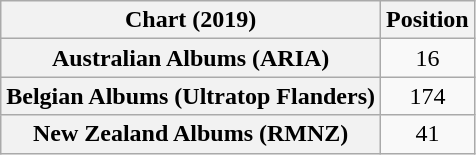<table class="wikitable sortable plainrowheaders" style="text-align:center">
<tr>
<th scope="col">Chart (2019)</th>
<th scope="col">Position</th>
</tr>
<tr>
<th scope="row">Australian Albums (ARIA)</th>
<td>16</td>
</tr>
<tr>
<th scope="row">Belgian Albums (Ultratop Flanders)</th>
<td>174</td>
</tr>
<tr>
<th scope="row">New Zealand Albums (RMNZ)</th>
<td>41</td>
</tr>
</table>
